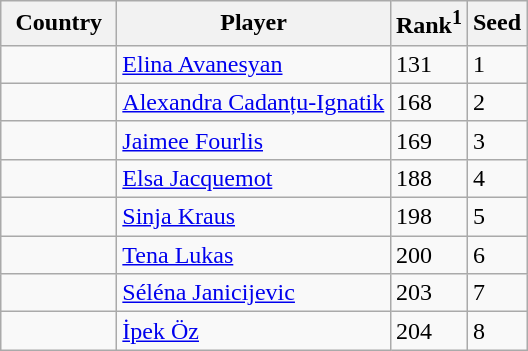<table class="sortable wikitable">
<tr>
<th width="70">Country</th>
<th width="175">Player</th>
<th>Rank<sup>1</sup></th>
<th>Seed</th>
</tr>
<tr>
<td></td>
<td><a href='#'>Elina Avanesyan</a></td>
<td>131</td>
<td>1</td>
</tr>
<tr>
<td></td>
<td><a href='#'>Alexandra Cadanțu-Ignatik</a></td>
<td>168</td>
<td>2</td>
</tr>
<tr>
<td></td>
<td><a href='#'>Jaimee Fourlis</a></td>
<td>169</td>
<td>3</td>
</tr>
<tr>
<td></td>
<td><a href='#'>Elsa Jacquemot</a></td>
<td>188</td>
<td>4</td>
</tr>
<tr>
<td></td>
<td><a href='#'>Sinja Kraus</a></td>
<td>198</td>
<td>5</td>
</tr>
<tr>
<td></td>
<td><a href='#'>Tena Lukas</a></td>
<td>200</td>
<td>6</td>
</tr>
<tr>
<td></td>
<td><a href='#'>Séléna Janicijevic</a></td>
<td>203</td>
<td>7</td>
</tr>
<tr>
<td></td>
<td><a href='#'>İpek Öz</a></td>
<td>204</td>
<td>8</td>
</tr>
</table>
